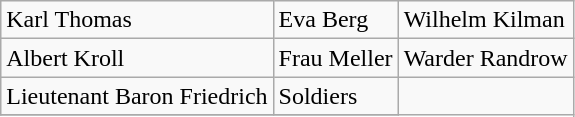<table class="wikitable">
<tr>
<td>Karl Thomas</td>
<td>Eva Berg</td>
<td>Wilhelm Kilman</td>
</tr>
<tr>
<td>Albert Kroll</td>
<td>Frau Meller</td>
<td>Warder Randrow</td>
</tr>
<tr>
<td>Lieutenant Baron Friedrich</td>
<td>Soldiers</td>
</tr>
<tr>
</tr>
</table>
